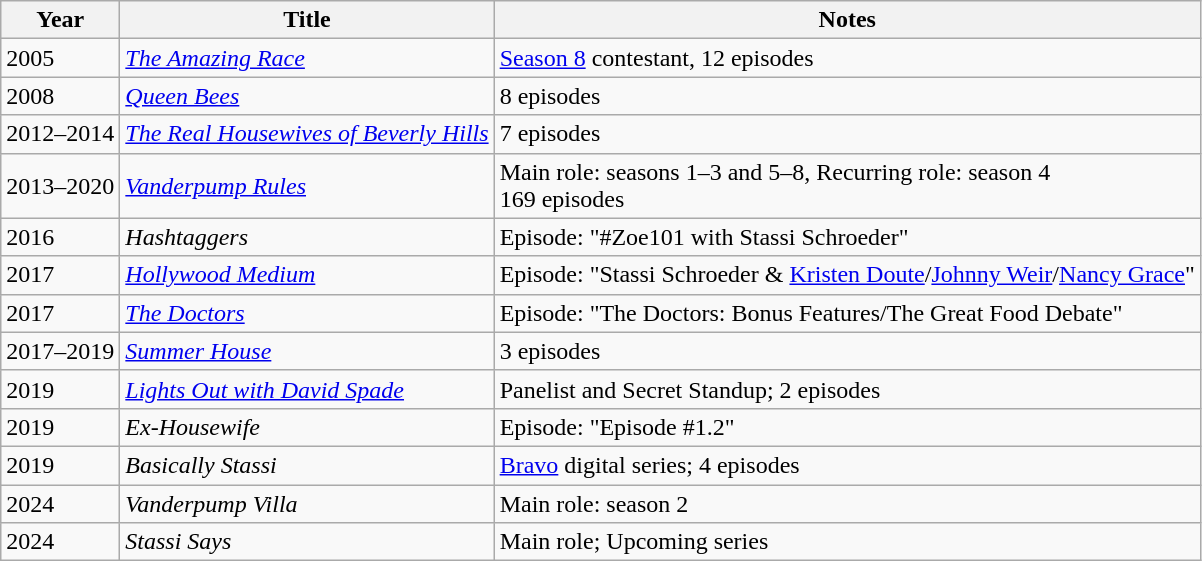<table class="wikitable sortable">
<tr>
<th>Year</th>
<th>Title</th>
<th>Notes</th>
</tr>
<tr>
<td>2005</td>
<td><em><a href='#'>The Amazing Race</a></em></td>
<td><a href='#'>Season 8</a> contestant, 12 episodes</td>
</tr>
<tr>
<td>2008</td>
<td><em><a href='#'>Queen Bees</a></em></td>
<td>8 episodes</td>
</tr>
<tr role="" lead 1–3>
<td>2012–2014</td>
<td><em><a href='#'>The Real Housewives of Beverly Hills</a></em></td>
<td>7 episodes</td>
</tr>
<tr>
<td>2013–2020</td>
<td><em><a href='#'>Vanderpump Rules</a></em></td>
<td>Main role: seasons 1–3 and 5–8, Recurring role: season 4<br>169 episodes</td>
</tr>
<tr>
<td>2016</td>
<td><em>Hashtaggers</em></td>
<td>Episode: "#Zoe101 with Stassi Schroeder"</td>
</tr>
<tr>
<td>2017</td>
<td><em><a href='#'>Hollywood Medium</a></em></td>
<td>Episode: "Stassi Schroeder & <a href='#'>Kristen Doute</a>/<a href='#'>Johnny Weir</a>/<a href='#'>Nancy Grace</a>"</td>
</tr>
<tr>
<td>2017</td>
<td><em><a href='#'>The Doctors</a></em></td>
<td>Episode: "The Doctors: Bonus Features/The Great Food Debate"</td>
</tr>
<tr>
<td>2017–2019</td>
<td><a href='#'><em>Summer House</em></a></td>
<td>3 episodes</td>
</tr>
<tr>
<td>2019</td>
<td><em><a href='#'>Lights Out with David Spade</a></em></td>
<td>Panelist and Secret Standup; 2 episodes</td>
</tr>
<tr>
<td>2019</td>
<td><em>Ex-Housewife</em></td>
<td>Episode: "Episode #1.2"</td>
</tr>
<tr>
<td>2019</td>
<td><em>Basically Stassi</em></td>
<td><a href='#'>Bravo</a> digital series; 4 episodes</td>
</tr>
<tr>
<td>2024</td>
<td><em>Vanderpump Villa</em></td>
<td>Main role: season 2</td>
</tr>
<tr>
<td>2024</td>
<td><em>Stassi Says</em></td>
<td>Main role; Upcoming series</td>
</tr>
</table>
